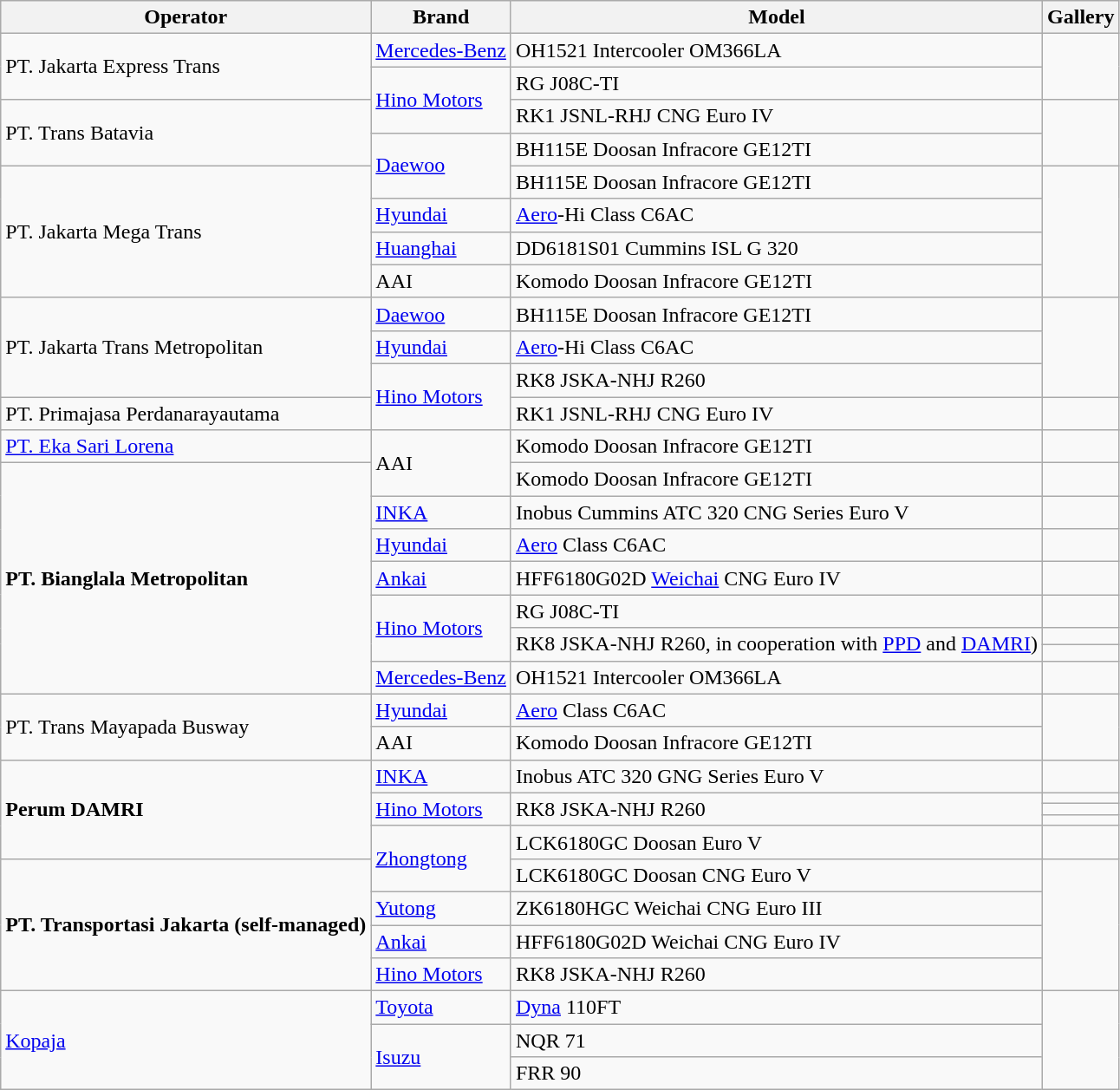<table class="wikitable">
<tr>
<th>Operator</th>
<th>Brand</th>
<th>Model</th>
<th>Gallery</th>
</tr>
<tr>
<td rowspan="2">PT. Jakarta Express Trans</td>
<td> <a href='#'>Mercedes-Benz</a></td>
<td>OH1521 Intercooler OM366LA</td>
<td rowspan="2"></td>
</tr>
<tr>
<td rowspan="2"> <a href='#'>Hino Motors</a></td>
<td>RG J08C-TI</td>
</tr>
<tr>
<td rowspan="2">PT. Trans Batavia</td>
<td>RK1 JSNL-RHJ CNG Euro IV</td>
<td rowspan="2"><br></td>
</tr>
<tr>
<td rowspan="2"> <a href='#'>Daewoo</a></td>
<td>BH115E Doosan Infracore GE12TI</td>
</tr>
<tr>
<td rowspan="4">PT. Jakarta Mega Trans</td>
<td>BH115E Doosan Infracore GE12TI</td>
<td rowspan="4"><br></td>
</tr>
<tr>
<td> <a href='#'>Hyundai</a></td>
<td><a href='#'>Aero</a>-Hi Class C6AC</td>
</tr>
<tr>
<td> <a href='#'>Huanghai</a></td>
<td>DD6181S01 Cummins ISL G 320</td>
</tr>
<tr>
<td> AAI</td>
<td>Komodo Doosan Infracore GE12TI</td>
</tr>
<tr>
<td rowspan="3">PT. Jakarta Trans Metropolitan</td>
<td> <a href='#'>Daewoo</a></td>
<td>BH115E Doosan Infracore GE12TI</td>
<td rowspan="3"></td>
</tr>
<tr>
<td> <a href='#'>Hyundai</a></td>
<td><a href='#'>Aero</a>-Hi Class C6AC</td>
</tr>
<tr>
<td rowspan="3"> <a href='#'>Hino Motors</a></td>
<td>RK8 JSKA-NHJ R260</td>
</tr>
<tr>
<td>PT. Primajasa Perdanarayautama</td>
<td rowspan="2">RK1 JSNL-RHJ CNG Euro IV</td>
<td></td>
</tr>
<tr>
<td rowspan="2"><a href='#'>PT. Eka Sari Lorena</a></td>
<td rowspan="2"><br></td>
</tr>
<tr>
<td rowspan="2"> AAI</td>
<td>Komodo Doosan Infracore GE12TI</td>
</tr>
<tr>
<td rowspan="8"><strong>PT. Bianglala Metropolitan</strong></td>
<td>Komodo Doosan Infracore GE12TI</td>
<td></td>
</tr>
<tr>
<td> <a href='#'>INKA</a></td>
<td>Inobus Cummins ATC 320 CNG Series Euro V</td>
<td></td>
</tr>
<tr>
<td> <a href='#'>Hyundai</a></td>
<td><a href='#'>Aero</a> Class C6AC</td>
<td></td>
</tr>
<tr>
<td> <a href='#'>Ankai</a></td>
<td>HFF6180G02D <a href='#'>Weichai</a> CNG Euro IV</td>
<td></td>
</tr>
<tr>
<td rowspan="3"> <a href='#'>Hino Motors</a></td>
<td>RG J08C-TI</td>
<td></td>
</tr>
<tr>
<td rowspan="2">RK8 JSKA-NHJ R260, in cooperation with <a href='#'>PPD</a> and <a href='#'>DAMRI</a>)</td>
<td></td>
</tr>
<tr>
<td></td>
</tr>
<tr>
<td> <a href='#'>Mercedes-Benz</a></td>
<td>OH1521 Intercooler OM366LA</td>
<td></td>
</tr>
<tr>
<td rowspan="2">PT. Trans Mayapada Busway</td>
<td> <a href='#'>Hyundai</a></td>
<td><a href='#'>Aero</a> Class C6AC</td>
<td rowspan="2"></td>
</tr>
<tr>
<td> AAI</td>
<td>Komodo Doosan Infracore GE12TI</td>
</tr>
<tr>
<td rowspan="5"><strong>Perum DAMRI</strong></td>
<td> <a href='#'>INKA</a></td>
<td>Inobus ATC 320 GNG Series Euro V</td>
<td><br></td>
</tr>
<tr>
<td rowspan="3"> <a href='#'>Hino Motors</a></td>
<td rowspan="3">RK8 JSKA-NHJ R260</td>
<td></td>
</tr>
<tr>
<td></td>
</tr>
<tr>
<td></td>
</tr>
<tr>
<td rowspan="2"> <a href='#'>Zhongtong</a></td>
<td>LCK6180GC Doosan Euro V</td>
<td></td>
</tr>
<tr>
<td rowspan="4"><strong>PT. Transportasi Jakarta (self-managed)</strong></td>
<td>LCK6180GC Doosan CNG Euro V</td>
<td rowspan="4"><br></td>
</tr>
<tr>
<td> <a href='#'>Yutong</a></td>
<td>ZK6180HGC Weichai CNG Euro III</td>
</tr>
<tr>
<td> <a href='#'>Ankai</a></td>
<td>HFF6180G02D Weichai CNG Euro IV</td>
</tr>
<tr>
<td> <a href='#'>Hino Motors</a></td>
<td>RK8 JSKA-NHJ R260</td>
</tr>
<tr>
<td rowspan="3"><a href='#'>Kopaja</a></td>
<td> <a href='#'>Toyota</a></td>
<td><a href='#'>Dyna</a> 110FT</td>
<td rowspan="3"><br></td>
</tr>
<tr>
<td rowspan="2"> <a href='#'>Isuzu</a></td>
<td>NQR 71</td>
</tr>
<tr>
<td>FRR 90</td>
</tr>
</table>
